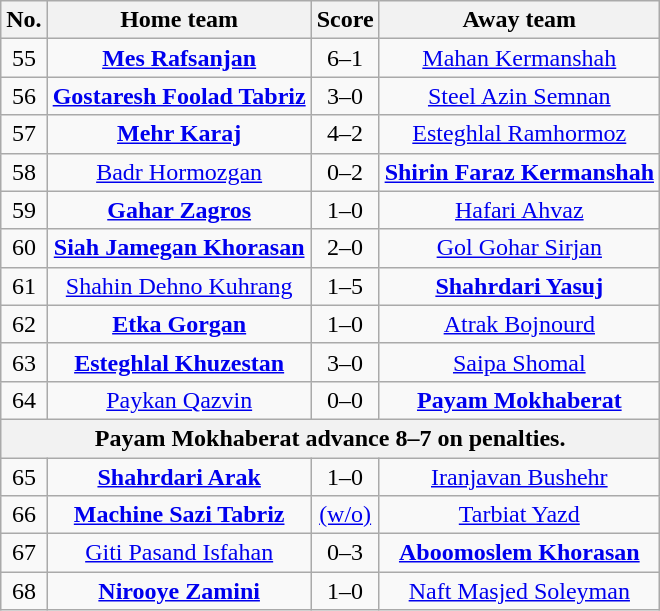<table class="wikitable sortable" style="text-align:center">
<tr>
<th>No.</th>
<th>Home team</th>
<th>Score</th>
<th>Away team</th>
</tr>
<tr>
<td>55</td>
<td><strong><a href='#'>Mes Rafsanjan</a></strong></td>
<td>6–1</td>
<td><a href='#'>Mahan Kermanshah</a></td>
</tr>
<tr>
<td>56</td>
<td><strong><a href='#'>Gostaresh Foolad Tabriz</a></strong></td>
<td>3–0</td>
<td><a href='#'>Steel Azin Semnan</a></td>
</tr>
<tr>
<td>57</td>
<td><strong><a href='#'>Mehr Karaj</a></strong></td>
<td>4–2</td>
<td><a href='#'>Esteghlal Ramhormoz</a></td>
</tr>
<tr>
<td>58</td>
<td><a href='#'>Badr Hormozgan</a></td>
<td>0–2</td>
<td><strong><a href='#'>Shirin Faraz Kermanshah</a></strong></td>
</tr>
<tr>
<td>59</td>
<td><strong><a href='#'>Gahar Zagros</a></strong></td>
<td>1–0</td>
<td><a href='#'>Hafari Ahvaz</a></td>
</tr>
<tr>
<td>60</td>
<td><strong><a href='#'>Siah Jamegan Khorasan</a></strong></td>
<td>2–0</td>
<td><a href='#'>Gol Gohar Sirjan</a></td>
</tr>
<tr>
<td>61</td>
<td><a href='#'>Shahin Dehno Kuhrang</a></td>
<td>1–5</td>
<td><strong><a href='#'>Shahrdari Yasuj</a></strong></td>
</tr>
<tr>
<td>62</td>
<td><strong><a href='#'>Etka Gorgan</a></strong></td>
<td>1–0</td>
<td><a href='#'>Atrak Bojnourd</a></td>
</tr>
<tr>
<td>63</td>
<td><strong><a href='#'>Esteghlal Khuzestan</a></strong></td>
<td>3–0</td>
<td><a href='#'>Saipa Shomal</a></td>
</tr>
<tr>
<td>64</td>
<td><a href='#'>Paykan Qazvin</a></td>
<td>0–0</td>
<td><strong><a href='#'>Payam Mokhaberat</a></strong></td>
</tr>
<tr>
<th colspan=4>Payam Mokhaberat advance 8–7 on penalties.</th>
</tr>
<tr>
<td>65</td>
<td><strong><a href='#'>Shahrdari Arak</a></strong></td>
<td>1–0</td>
<td><a href='#'>Iranjavan Bushehr</a></td>
</tr>
<tr>
<td>66</td>
<td><strong><a href='#'>Machine Sazi Tabriz</a></strong></td>
<td><a href='#'>(w/o)</a></td>
<td><a href='#'>Tarbiat Yazd</a></td>
</tr>
<tr>
<td>67</td>
<td><a href='#'>Giti Pasand Isfahan</a></td>
<td>0–3</td>
<td><strong><a href='#'>Aboomoslem Khorasan</a></strong></td>
</tr>
<tr>
<td>68</td>
<td><strong><a href='#'>Nirooye Zamini</a></strong></td>
<td>1–0</td>
<td><a href='#'>Naft Masjed Soleyman</a></td>
</tr>
</table>
